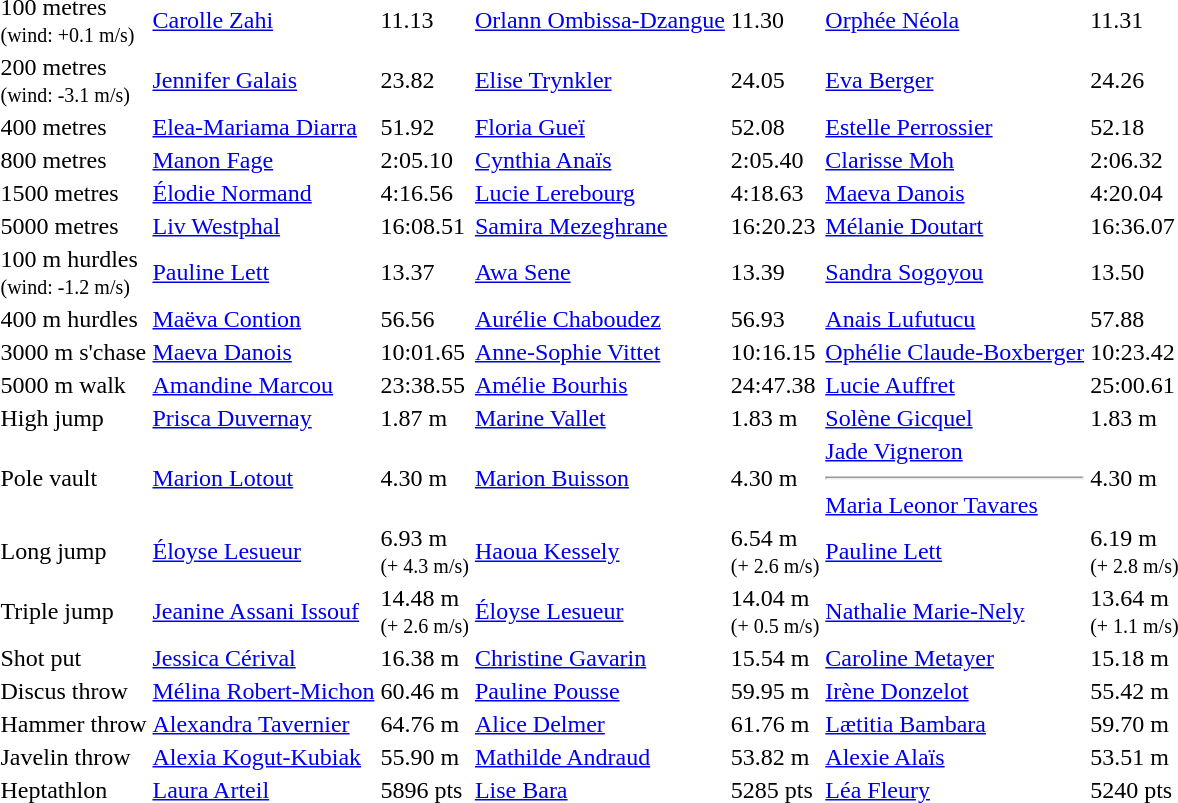<table>
<tr>
<td>100 metres<br><small>(wind: +0.1 m/s)</small></td>
<td><a href='#'>Carolle Zahi</a></td>
<td>11.13</td>
<td><a href='#'>Orlann Ombissa-Dzangue</a></td>
<td>11.30</td>
<td><a href='#'>Orphée Néola</a></td>
<td>11.31</td>
</tr>
<tr>
<td>200 metres<br><small>(wind: -3.1 m/s)</small></td>
<td><a href='#'>Jennifer Galais</a></td>
<td>23.82</td>
<td><a href='#'>Elise Trynkler</a></td>
<td>24.05</td>
<td><a href='#'>Eva Berger</a></td>
<td>24.26</td>
</tr>
<tr>
<td>400 metres</td>
<td><a href='#'>Elea-Mariama Diarra</a></td>
<td>51.92</td>
<td><a href='#'>Floria Gueï</a></td>
<td>52.08</td>
<td><a href='#'>Estelle Perrossier</a></td>
<td>52.18</td>
</tr>
<tr>
<td>800 metres</td>
<td><a href='#'>Manon Fage</a></td>
<td>2:05.10</td>
<td><a href='#'>Cynthia Anaïs</a></td>
<td>2:05.40</td>
<td><a href='#'>Clarisse Moh</a></td>
<td>2:06.32</td>
</tr>
<tr>
<td>1500 metres</td>
<td><a href='#'>Élodie Normand</a></td>
<td>4:16.56</td>
<td><a href='#'>Lucie Lerebourg</a></td>
<td>4:18.63</td>
<td><a href='#'>Maeva Danois</a></td>
<td>4:20.04</td>
</tr>
<tr>
<td>5000 metres</td>
<td><a href='#'>Liv Westphal</a></td>
<td>16:08.51</td>
<td><a href='#'>Samira Mezeghrane</a></td>
<td>16:20.23</td>
<td><a href='#'>Mélanie Doutart</a></td>
<td>16:36.07</td>
</tr>
<tr>
<td>100 m hurdles<br><small>(wind: -1.2 m/s)</small></td>
<td><a href='#'>Pauline Lett</a></td>
<td>13.37</td>
<td><a href='#'>Awa Sene</a></td>
<td>13.39</td>
<td><a href='#'>Sandra Sogoyou</a></td>
<td>13.50</td>
</tr>
<tr>
<td>400 m hurdles</td>
<td><a href='#'>Maëva Contion</a></td>
<td>56.56</td>
<td><a href='#'>Aurélie Chaboudez</a></td>
<td>56.93</td>
<td><a href='#'>Anais Lufutucu</a></td>
<td>57.88</td>
</tr>
<tr>
<td>3000 m s'chase</td>
<td><a href='#'>Maeva Danois</a></td>
<td>10:01.65</td>
<td><a href='#'>Anne-Sophie Vittet</a></td>
<td>10:16.15</td>
<td><a href='#'>Ophélie Claude-Boxberger</a></td>
<td>10:23.42</td>
</tr>
<tr>
<td>5000 m walk</td>
<td><a href='#'>Amandine Marcou</a></td>
<td>23:38.55</td>
<td><a href='#'>Amélie Bourhis</a></td>
<td>24:47.38</td>
<td><a href='#'>Lucie Auffret</a></td>
<td>25:00.61</td>
</tr>
<tr>
<td>High jump</td>
<td><a href='#'>Prisca Duvernay</a></td>
<td>1.87 m</td>
<td><a href='#'>Marine Vallet</a></td>
<td>1.83 m</td>
<td><a href='#'>Solène Gicquel</a></td>
<td>1.83 m</td>
</tr>
<tr>
<td>Pole vault</td>
<td><a href='#'>Marion Lotout</a></td>
<td>4.30 m</td>
<td><a href='#'>Marion Buisson</a></td>
<td>4.30 m</td>
<td><a href='#'>Jade Vigneron</a><hr><a href='#'>Maria Leonor Tavares</a></td>
<td>4.30 m</td>
</tr>
<tr>
<td>Long jump</td>
<td><a href='#'>Éloyse Lesueur</a></td>
<td>6.93 m<br><small>(+ 4.3 m/s)</small></td>
<td><a href='#'>Haoua Kessely</a></td>
<td>6.54 m<br><small>(+ 2.6 m/s)</small></td>
<td><a href='#'>Pauline Lett</a></td>
<td>6.19 m<br><small>(+ 2.8 m/s)</small></td>
</tr>
<tr>
<td>Triple jump</td>
<td><a href='#'>Jeanine Assani Issouf</a></td>
<td>14.48 m<br><small>(+ 2.6 m/s)</small></td>
<td><a href='#'>Éloyse Lesueur</a></td>
<td>14.04 m<br><small>(+ 0.5 m/s)</small></td>
<td><a href='#'>Nathalie Marie-Nely</a></td>
<td>13.64 m<br><small>(+ 1.1 m/s)</small></td>
</tr>
<tr>
<td>Shot put</td>
<td><a href='#'>Jessica Cérival</a></td>
<td>16.38 m</td>
<td><a href='#'>Christine Gavarin</a></td>
<td>15.54 m</td>
<td><a href='#'>Caroline Metayer</a></td>
<td>15.18 m</td>
</tr>
<tr>
<td>Discus throw</td>
<td><a href='#'>Mélina Robert-Michon</a></td>
<td>60.46 m</td>
<td><a href='#'>Pauline Pousse</a></td>
<td>59.95 m</td>
<td><a href='#'>Irène Donzelot</a></td>
<td>55.42 m</td>
</tr>
<tr>
<td>Hammer throw</td>
<td><a href='#'>Alexandra Tavernier</a></td>
<td>64.76 m</td>
<td><a href='#'>Alice Delmer</a></td>
<td>61.76 m</td>
<td><a href='#'>Lætitia Bambara</a></td>
<td>59.70 m</td>
</tr>
<tr>
<td>Javelin throw</td>
<td><a href='#'>Alexia Kogut-Kubiak</a></td>
<td>55.90 m</td>
<td><a href='#'>Mathilde Andraud</a></td>
<td>53.82 m</td>
<td><a href='#'>Alexie Alaïs</a></td>
<td>53.51 m</td>
</tr>
<tr>
<td>Heptathlon</td>
<td><a href='#'>Laura Arteil</a></td>
<td>5896 pts</td>
<td><a href='#'>Lise Bara</a></td>
<td>5285 pts</td>
<td><a href='#'>Léa Fleury</a></td>
<td>5240 pts</td>
</tr>
</table>
